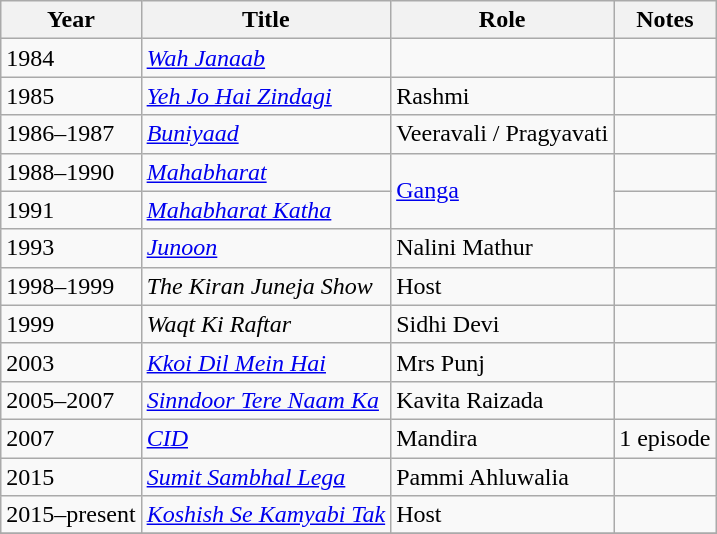<table class="wikitable plainrowheaders sortable">
<tr>
<th scope="col">Year</th>
<th scope="col">Title</th>
<th scope="col">Role</th>
<th scope="col" class="unsortable">Notes</th>
</tr>
<tr>
<td>1984</td>
<td><em><a href='#'>Wah Janaab</a></em></td>
<td></td>
<td></td>
</tr>
<tr>
<td>1985</td>
<td><em><a href='#'>Yeh Jo Hai Zindagi</a></em></td>
<td>Rashmi</td>
<td></td>
</tr>
<tr>
<td>1986–1987</td>
<td><em><a href='#'>Buniyaad</a></em></td>
<td>Veeravali / Pragyavati</td>
<td></td>
</tr>
<tr>
<td>1988–1990</td>
<td><em><a href='#'>Mahabharat</a></em></td>
<td rowspan="2"><a href='#'>Ganga</a></td>
<td></td>
</tr>
<tr>
<td>1991</td>
<td><em><a href='#'>Mahabharat Katha</a></em></td>
<td></td>
</tr>
<tr>
<td>1993</td>
<td><em><a href='#'>Junoon</a></em></td>
<td>Nalini Mathur</td>
<td></td>
</tr>
<tr>
<td>1998–1999</td>
<td><em>The Kiran Juneja Show</em></td>
<td>Host</td>
<td></td>
</tr>
<tr>
<td>1999</td>
<td><em>Waqt Ki Raftar</em></td>
<td>Sidhi Devi</td>
<td></td>
</tr>
<tr>
<td>2003</td>
<td><em><a href='#'>Kkoi Dil Mein Hai</a></em></td>
<td>Mrs Punj</td>
<td></td>
</tr>
<tr>
<td>2005–2007</td>
<td><em><a href='#'>Sinndoor Tere Naam Ka</a></em></td>
<td>Kavita Raizada</td>
<td></td>
</tr>
<tr>
<td>2007</td>
<td><em><a href='#'>CID</a></em></td>
<td>Mandira</td>
<td>1 episode</td>
</tr>
<tr>
<td>2015</td>
<td><em><a href='#'>Sumit Sambhal Lega</a></em></td>
<td>Pammi Ahluwalia</td>
<td></td>
</tr>
<tr>
<td>2015–present</td>
<td><em><a href='#'>Koshish Se Kamyabi Tak</a></em></td>
<td>Host</td>
<td></td>
</tr>
<tr>
</tr>
</table>
